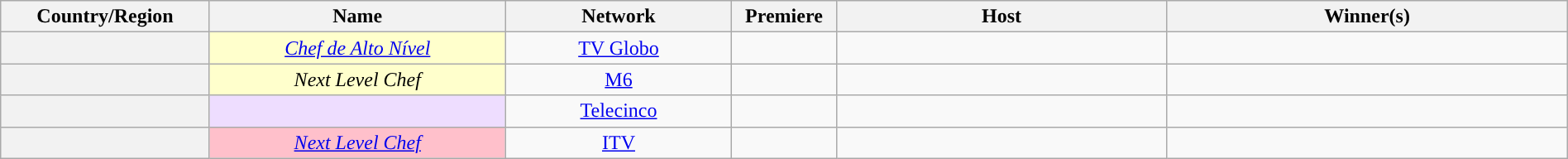<table class="wikitable sortable" style="text-align:center; line-height:18px; width:100%;">
<tr>
<th scope="col" style="width:12%;">Country/Region</th>
<th scope="col" style="width:17%;">Name</th>
<th scope="col" style="width:13%;">Network</th>
<th scope="col" style="width:06%;">Premiere</th>
<th scope="col" style="width:19%;">Host</th>
<th scope="col" style="width:23%;">Winner(s)</th>
</tr>
<tr>
<th text-align:left; white-space: nowrap"></th>
<td style="background-color:#FFFFCC"><em><a href='#'>Chef de Alto Nível</a></em></td>
<td><a href='#'>TV Globo</a></td>
<td></td>
<td></td>
<td></td>
</tr>
<tr>
<th text-align:left; white-space: nowrap"></th>
<td style="background-color:#FFFFCC"><em>Next Level Chef</em></td>
<td><a href='#'>M6</a></td>
<td></td>
<td></td>
<td></td>
</tr>
<tr>
<th text-align:left; white-space: nowrap"></th>
<td style="background-color:#EEDDFF"></td>
<td><a href='#'>Telecinco</a></td>
<td></td>
<td></td>
<td></td>
</tr>
<tr>
<th text-align:left; white-space: nowrap"></th>
<td style="background-color: #FFC0CB"><em><a href='#'>Next Level Chef</a></em></td>
<td><a href='#'>ITV</a></td>
<td></td>
<td></td>
<td></td>
</tr>
</table>
